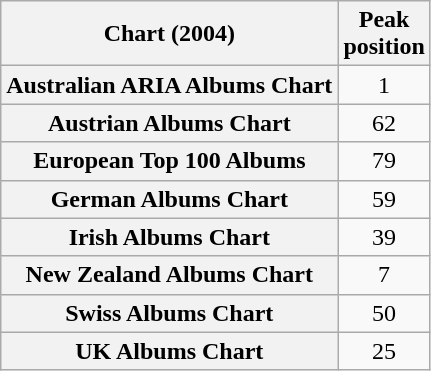<table class="wikitable sortable plainrowheaders">
<tr>
<th scope="col">Chart (2004)</th>
<th scope="col">Peak<br>position</th>
</tr>
<tr>
<th scope="row">Australian ARIA Albums Chart</th>
<td style="text-align:center;">1</td>
</tr>
<tr>
<th scope="row">Austrian Albums Chart</th>
<td style="text-align:center;">62</td>
</tr>
<tr>
<th scope="row">European Top 100 Albums</th>
<td style="text-align:center;">79</td>
</tr>
<tr>
<th scope="row">German Albums Chart</th>
<td style="text-align:center;">59</td>
</tr>
<tr>
<th scope="row">Irish Albums Chart</th>
<td style="text-align:center;">39</td>
</tr>
<tr>
<th scope="row">New Zealand Albums Chart</th>
<td style="text-align:center;">7</td>
</tr>
<tr>
<th scope="row">Swiss Albums Chart</th>
<td style="text-align:center;">50</td>
</tr>
<tr>
<th scope="row">UK Albums Chart</th>
<td style="text-align:center;">25</td>
</tr>
</table>
